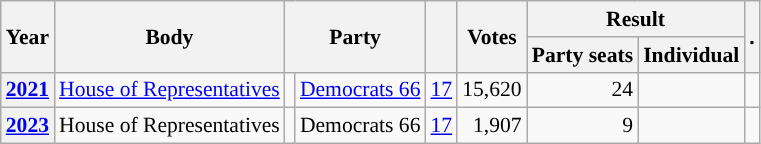<table class="wikitable plainrowheaders sortable" border=2 cellpadding=4 cellspacing=0 style="border: 1px #aaa solid; font-size: 90%; text-align:center;">
<tr>
<th scope="col" rowspan=2>Year</th>
<th scope="col" rowspan=2>Body</th>
<th scope="col" colspan=2 rowspan=2>Party</th>
<th scope="col" rowspan=2></th>
<th scope="col" rowspan=2>Votes</th>
<th scope="colgroup" colspan=2>Result</th>
<th scope="col" rowspan=2 class="unsortable">.</th>
</tr>
<tr>
<th scope="col">Party seats</th>
<th scope="col">Individual</th>
</tr>
<tr>
<th scope="row"><a href='#'>2021</a></th>
<td><a href='#'>House of Representatives</a></td>
<td style="background-color:"></td>
<td><a href='#'>Democrats 66</a></td>
<td style=text-align:right><a href='#'>17</a></td>
<td style=text-align:right>15,620</td>
<td style=text-align:right>24</td>
<td></td>
<td></td>
</tr>
<tr>
<th scope="row"><a href='#'>2023</a></th>
<td>House of Representatives</td>
<td style="background-color:"></td>
<td>Democrats 66</td>
<td style=text-align:right><a href='#'>17</a></td>
<td style=text-align:right>1,907</td>
<td style=text-align:right>9</td>
<td></td>
<td></td>
</tr>
</table>
